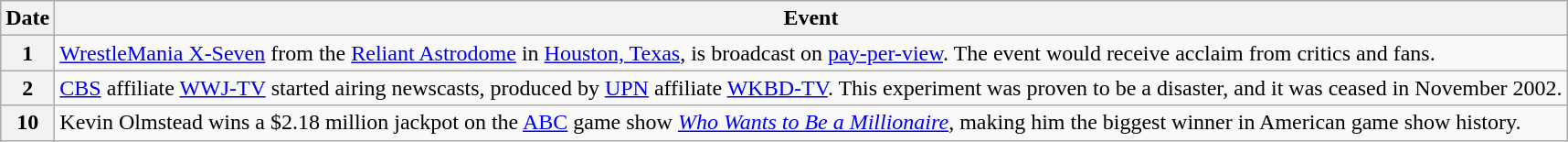<table class="wikitable">
<tr>
<th>Date</th>
<th>Event</th>
</tr>
<tr>
<th>1</th>
<td><a href='#'>WrestleMania X-Seven</a> from the <a href='#'>Reliant Astrodome</a> in <a href='#'>Houston, Texas</a>, is broadcast on <a href='#'>pay-per-view</a>. The event would receive acclaim from critics and fans.</td>
</tr>
<tr>
<th>2</th>
<td><a href='#'>CBS</a> affiliate <a href='#'>WWJ-TV</a> started airing newscasts, produced by <a href='#'>UPN</a> affiliate <a href='#'>WKBD-TV</a>. This experiment was proven to be a disaster, and it was ceased in November 2002.</td>
</tr>
<tr>
<th>10</th>
<td>Kevin Olmstead wins a $2.18 million jackpot on the <a href='#'>ABC</a> game show <em><a href='#'>Who Wants to Be a Millionaire</a></em>, making him the biggest winner in American game show history.</td>
</tr>
</table>
